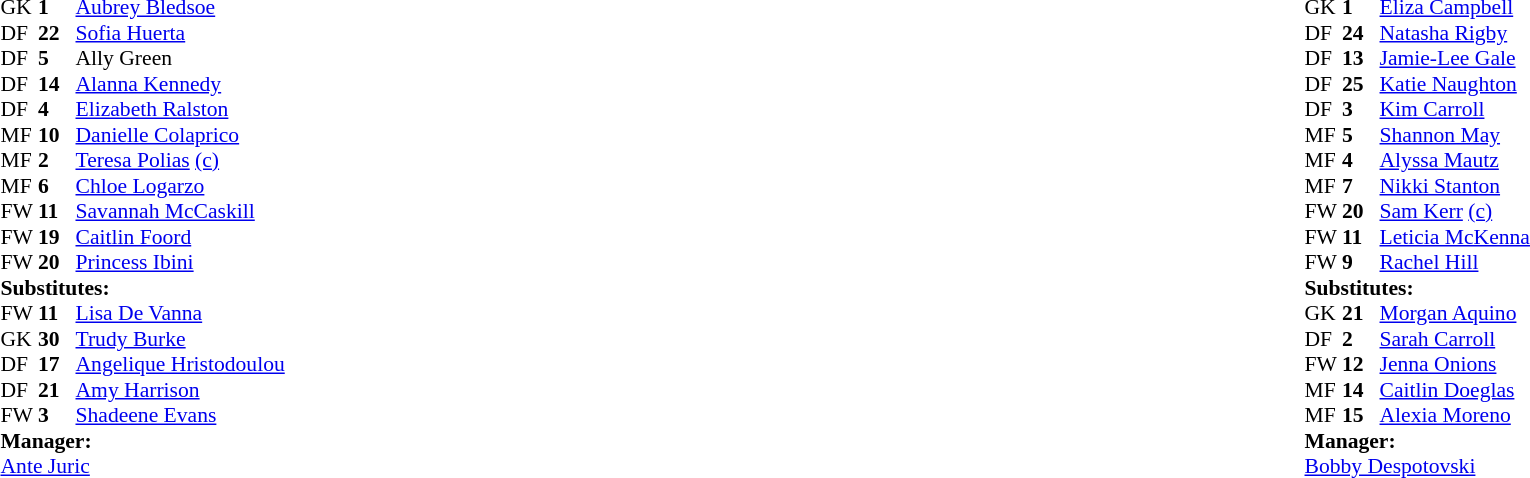<table width="100%">
<tr>
<td valign="top" width="50%"><br><table style="font-size: 90%" cellspacing="0" cellpadding="0">
<tr>
<th width="25"></th>
<th width="25"></th>
</tr>
<tr>
<td>GK</td>
<td><strong>1</strong></td>
<td> <a href='#'>Aubrey Bledsoe</a></td>
</tr>
<tr>
<td>DF</td>
<td><strong>22</strong></td>
<td> <a href='#'>Sofia Huerta</a></td>
</tr>
<tr>
<td>DF</td>
<td><strong>5</strong></td>
<td> Ally Green</td>
</tr>
<tr>
<td>DF</td>
<td><strong>14</strong></td>
<td> <a href='#'>Alanna Kennedy</a></td>
</tr>
<tr>
<td>DF</td>
<td><strong>4</strong></td>
<td> <a href='#'>Elizabeth Ralston</a></td>
</tr>
<tr>
<td>MF</td>
<td><strong>10</strong></td>
<td> <a href='#'>Danielle Colaprico</a> </td>
</tr>
<tr>
<td>MF</td>
<td><strong>2</strong></td>
<td> <a href='#'>Teresa Polias</a> <a href='#'>(c)</a></td>
</tr>
<tr>
<td>MF</td>
<td><strong>6</strong></td>
<td> <a href='#'>Chloe Logarzo</a> </td>
</tr>
<tr>
<td>FW</td>
<td><strong>11</strong></td>
<td> <a href='#'>Savannah McCaskill</a> </td>
</tr>
<tr>
<td>FW</td>
<td><strong>19</strong></td>
<td> <a href='#'>Caitlin Foord</a></td>
</tr>
<tr>
<td>FW</td>
<td><strong>20</strong></td>
<td> <a href='#'>Princess Ibini</a> </td>
</tr>
<tr>
<td colspan=3><strong>Substitutes:</strong></td>
</tr>
<tr>
<td>FW</td>
<td><strong>11</strong></td>
<td> <a href='#'>Lisa De Vanna</a> </td>
</tr>
<tr>
<td>GK</td>
<td><strong>30</strong></td>
<td> <a href='#'>Trudy Burke</a></td>
</tr>
<tr>
<td>DF</td>
<td><strong>17</strong></td>
<td> <a href='#'>Angelique Hristodoulou</a> </td>
</tr>
<tr>
<td>DF</td>
<td><strong>21</strong></td>
<td> <a href='#'>Amy Harrison</a>  </td>
</tr>
<tr>
<td>FW</td>
<td><strong>3</strong></td>
<td> <a href='#'>Shadeene Evans</a></td>
</tr>
<tr>
<td colspan=3><strong>Manager:</strong></td>
</tr>
<tr>
<td colspan=4> <a href='#'>Ante Juric</a></td>
</tr>
</table>
</td>
<td valign="top" width="50%"><br><table style="font-size: 90%" cellspacing="0" cellpadding="0" align=center>
<tr>
<th width="25"></th>
<th width="25"></th>
</tr>
<tr>
<td>GK</td>
<td><strong>1</strong></td>
<td> <a href='#'>Eliza Campbell</a></td>
</tr>
<tr>
<td>DF</td>
<td><strong>24</strong></td>
<td> <a href='#'>Natasha Rigby</a></td>
</tr>
<tr>
<td>DF</td>
<td><strong>13</strong></td>
<td> <a href='#'>Jamie-Lee Gale</a></td>
</tr>
<tr>
<td>DF</td>
<td><strong>25</strong></td>
<td> <a href='#'>Katie Naughton</a></td>
</tr>
<tr>
<td>DF</td>
<td><strong>3</strong></td>
<td> <a href='#'>Kim Carroll</a></td>
</tr>
<tr>
<td>MF</td>
<td><strong>5</strong></td>
<td> <a href='#'>Shannon May</a> </td>
</tr>
<tr>
<td>MF</td>
<td><strong>4</strong></td>
<td> <a href='#'>Alyssa Mautz</a></td>
</tr>
<tr>
<td>MF</td>
<td><strong>7</strong></td>
<td> <a href='#'>Nikki Stanton</a> </td>
</tr>
<tr>
<td>FW</td>
<td><strong>20</strong></td>
<td> <a href='#'>Sam Kerr</a> <a href='#'>(c)</a></td>
</tr>
<tr>
<td>FW</td>
<td><strong>11</strong></td>
<td> <a href='#'>Leticia McKenna</a> </td>
</tr>
<tr>
<td>FW</td>
<td><strong>9</strong></td>
<td> <a href='#'>Rachel Hill</a></td>
</tr>
<tr>
<td colspan=3><strong>Substitutes:</strong></td>
</tr>
<tr>
<td>GK</td>
<td><strong>21</strong></td>
<td> <a href='#'>Morgan Aquino</a></td>
</tr>
<tr>
<td>DF</td>
<td><strong>2</strong></td>
<td> <a href='#'>Sarah Carroll</a></td>
</tr>
<tr>
<td>FW</td>
<td><strong>12</strong></td>
<td> <a href='#'>Jenna Onions</a></td>
</tr>
<tr>
<td>MF</td>
<td><strong>14</strong></td>
<td> <a href='#'>Caitlin Doeglas</a> </td>
</tr>
<tr>
<td>MF</td>
<td><strong>15</strong></td>
<td> <a href='#'>Alexia Moreno</a> </td>
</tr>
<tr>
<td colspan=3><strong>Manager:</strong></td>
</tr>
<tr>
<td colspan=4> <a href='#'>Bobby Despotovski</a></td>
</tr>
</table>
</td>
</tr>
</table>
